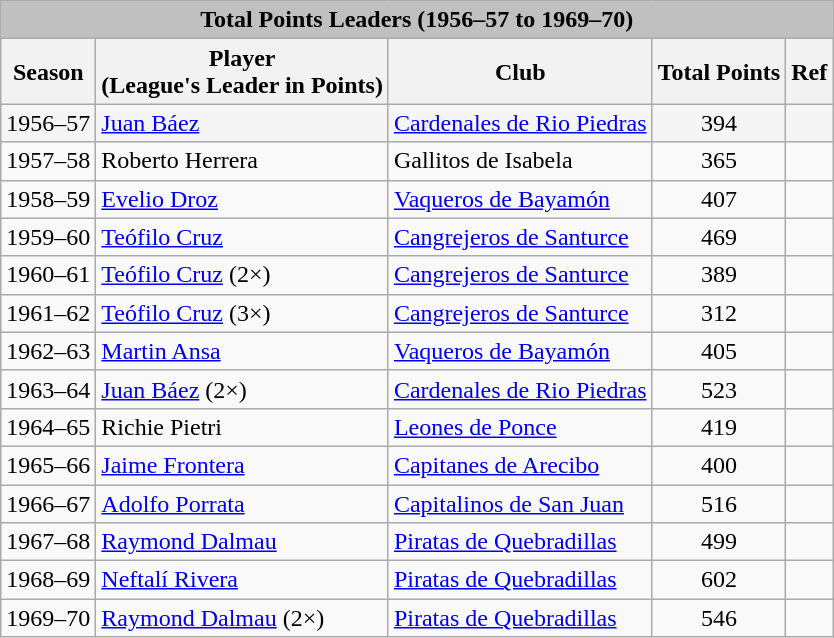<table class="wikitable" style="text-align: left;">
<tr>
<th colspan="5" style="text-align:center;background-color:silver;">Total Points Leaders (1956–57 to 1969–70)</th>
</tr>
<tr>
<th>Season</th>
<th>Player<br>(League's Leader in Points)</th>
<th>Club</th>
<th>Total Points</th>
<th>Ref</th>
</tr>
<tr bgcolor="#F5F5F5">
<td align="center">1956–57</td>
<td> <a href='#'>Juan Báez</a></td>
<td><a href='#'>Cardenales de Rio Piedras</a></td>
<td align="center">394</td>
<td></td>
</tr>
<tr>
<td align="center">1957–58</td>
<td> Roberto Herrera</td>
<td>Gallitos de Isabela</td>
<td align="center">365</td>
<td></td>
</tr>
<tr>
<td align="center">1958–59</td>
<td> <a href='#'>Evelio Droz</a></td>
<td><a href='#'>Vaqueros de Bayamón</a></td>
<td align="center">407</td>
<td></td>
</tr>
<tr>
<td align="center">1959–60</td>
<td> <a href='#'>Teófilo Cruz</a></td>
<td><a href='#'>Cangrejeros de Santurce</a></td>
<td align="center">469</td>
<td></td>
</tr>
<tr>
<td align="center">1960–61</td>
<td> <a href='#'>Teófilo Cruz</a> (2×)</td>
<td><a href='#'>Cangrejeros de Santurce</a></td>
<td align="center">389</td>
<td></td>
</tr>
<tr>
<td align="center">1961–62</td>
<td> <a href='#'>Teófilo Cruz</a> (3×)</td>
<td><a href='#'>Cangrejeros de Santurce</a></td>
<td align="center">312</td>
<td></td>
</tr>
<tr>
<td align="center">1962–63</td>
<td> <a href='#'>Martin Ansa</a></td>
<td><a href='#'>Vaqueros de Bayamón</a></td>
<td align="center">405</td>
<td></td>
</tr>
<tr>
<td align="center">1963–64</td>
<td> <a href='#'>Juan Báez</a> (2×)</td>
<td><a href='#'>Cardenales de Rio Piedras</a></td>
<td align="center">523</td>
<td></td>
</tr>
<tr>
<td align="center">1964–65</td>
<td> Richie Pietri</td>
<td><a href='#'>Leones de Ponce</a></td>
<td align="center">419</td>
<td></td>
</tr>
<tr>
<td align="center">1965–66</td>
<td> <a href='#'>Jaime Frontera</a></td>
<td><a href='#'>Capitanes de Arecibo</a></td>
<td align="center">400</td>
<td></td>
</tr>
<tr>
<td align="center">1966–67</td>
<td> <a href='#'>Adolfo Porrata</a></td>
<td><a href='#'>Capitalinos de San Juan</a></td>
<td align="center">516</td>
<td></td>
</tr>
<tr>
<td align="center">1967–68</td>
<td> <a href='#'>Raymond Dalmau</a></td>
<td><a href='#'>Piratas de Quebradillas</a></td>
<td align="center">499</td>
<td></td>
</tr>
<tr>
<td align="center">1968–69</td>
<td> <a href='#'>Neftalí Rivera</a></td>
<td><a href='#'>Piratas de Quebradillas</a></td>
<td align="center">602</td>
<td></td>
</tr>
<tr>
<td align="center">1969–70</td>
<td> <a href='#'>Raymond Dalmau</a> (2×)</td>
<td><a href='#'>Piratas de Quebradillas</a></td>
<td align="center">546</td>
<td></td>
</tr>
</table>
